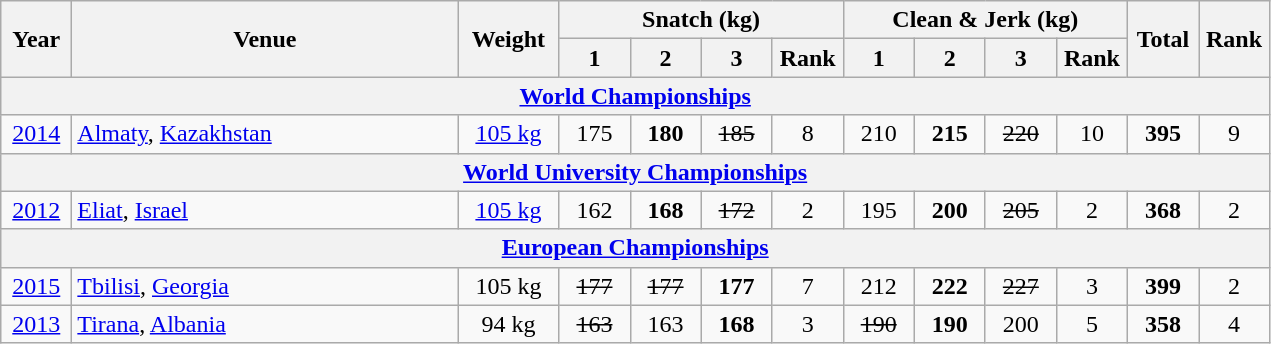<table class = "wikitable" style="text-align:center;">
<tr>
<th rowspan=2 width=40>Year</th>
<th rowspan=2 width=250>Venue</th>
<th rowspan=2 width=60>Weight</th>
<th colspan=4>Snatch (kg)</th>
<th colspan=4>Clean & Jerk (kg)</th>
<th rowspan=2 width=40>Total</th>
<th rowspan=2 width=40>Rank</th>
</tr>
<tr>
<th width=40>1</th>
<th width=40>2</th>
<th width=40>3</th>
<th width=40>Rank</th>
<th width=40>1</th>
<th width=40>2</th>
<th width=40>3</th>
<th width=40>Rank</th>
</tr>
<tr>
<th colspan=13><a href='#'>World Championships</a></th>
</tr>
<tr>
<td><a href='#'>2014</a></td>
<td align=left> <a href='#'>Almaty</a>, <a href='#'>Kazakhstan</a></td>
<td><a href='#'>105 kg</a></td>
<td>175</td>
<td><strong>180</strong></td>
<td><s>185</s></td>
<td>8</td>
<td>210</td>
<td><strong>215</strong></td>
<td><s>220</s></td>
<td>10</td>
<td><strong>395</strong></td>
<td>9</td>
</tr>
<tr>
<th colspan=13><a href='#'>World University Championships</a></th>
</tr>
<tr>
<td><a href='#'>2012</a></td>
<td align=left> <a href='#'>Eliat</a>, <a href='#'>Israel</a></td>
<td><a href='#'>105 kg</a></td>
<td>162</td>
<td><strong>168</strong></td>
<td><s>172</s></td>
<td>2</td>
<td>195</td>
<td><strong>200</strong></td>
<td><s>205</s></td>
<td>2</td>
<td><strong>368</strong></td>
<td>2</td>
</tr>
<tr>
<th colspan=13><a href='#'>European Championships</a></th>
</tr>
<tr>
<td><a href='#'>2015</a></td>
<td align=left> <a href='#'>Tbilisi</a>, <a href='#'>Georgia</a></td>
<td>105 kg</td>
<td><s>177</s></td>
<td><s>177</s></td>
<td><strong>177</strong></td>
<td>7</td>
<td>212</td>
<td><strong>222</strong></td>
<td><s>227</s></td>
<td>3</td>
<td><strong>399</strong></td>
<td>2</td>
</tr>
<tr>
<td><a href='#'>2013</a></td>
<td align=left> <a href='#'>Tirana</a>, <a href='#'>Albania</a></td>
<td>94 kg</td>
<td><s>163</s></td>
<td>163</td>
<td><strong>168</strong></td>
<td>3</td>
<td><s>190</s></td>
<td><strong>190</strong></td>
<td>200</td>
<td>5</td>
<td><strong>358</strong></td>
<td>4</td>
</tr>
</table>
